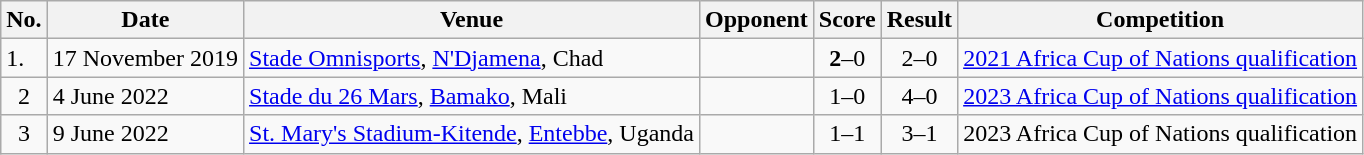<table class="wikitable">
<tr>
<th>No.</th>
<th>Date</th>
<th>Venue</th>
<th>Opponent</th>
<th>Score</th>
<th>Result</th>
<th>Competition</th>
</tr>
<tr>
<td>1.</td>
<td>17 November 2019</td>
<td><a href='#'>Stade Omnisports</a>, <a href='#'>N'Djamena</a>, Chad</td>
<td></td>
<td align=center><strong>2</strong>–0</td>
<td align=center>2–0</td>
<td><a href='#'>2021 Africa Cup of Nations qualification</a></td>
</tr>
<tr>
<td align=center>2</td>
<td>4 June 2022</td>
<td><a href='#'>Stade du 26 Mars</a>, <a href='#'>Bamako</a>, Mali</td>
<td></td>
<td align=center>1–0</td>
<td align=center>4–0</td>
<td><a href='#'>2023 Africa Cup of Nations qualification</a></td>
</tr>
<tr>
<td align=center>3</td>
<td>9 June 2022</td>
<td><a href='#'>St. Mary's Stadium-Kitende</a>, <a href='#'>Entebbe</a>, Uganda</td>
<td></td>
<td align=center>1–1</td>
<td align=center>3–1</td>
<td>2023 Africa Cup of Nations qualification</td>
</tr>
</table>
